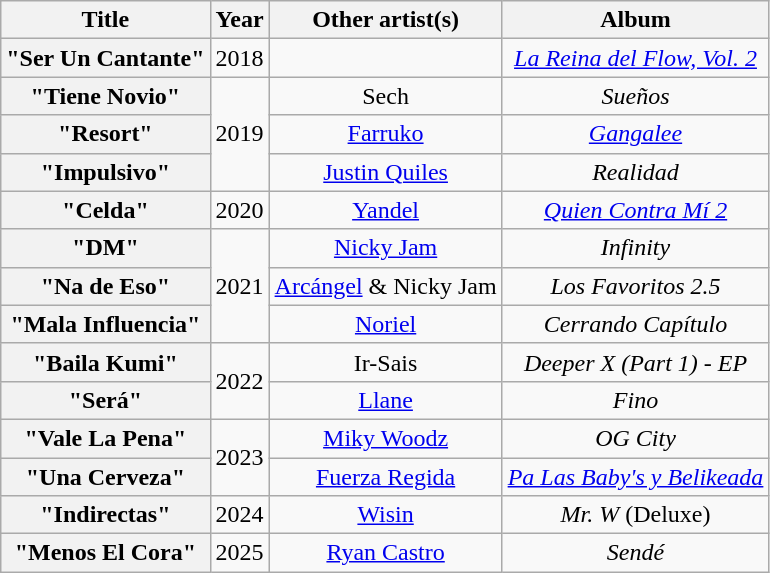<table class="wikitable plainrowheaders" style="text-align:center;">
<tr>
<th scope="col">Title</th>
<th scope="col">Year</th>
<th scope="col">Other artist(s)</th>
<th scope="col">Album</th>
</tr>
<tr>
<th scope="row">"Ser Un Cantante"</th>
<td>2018</td>
<td></td>
<td><em><a href='#'>La Reina del Flow, Vol. 2</a></em></td>
</tr>
<tr>
<th scope="row">"Tiene Novio"</th>
<td rowspan="3">2019</td>
<td>Sech</td>
<td><em>Sueños</em></td>
</tr>
<tr>
<th scope="row">"Resort"</th>
<td><a href='#'>Farruko</a></td>
<td><em><a href='#'>Gangalee</a></em></td>
</tr>
<tr>
<th scope="row">"Impulsivo"</th>
<td><a href='#'>Justin Quiles</a></td>
<td><em>Realidad</em></td>
</tr>
<tr>
<th scope="row">"Celda"</th>
<td>2020</td>
<td><a href='#'>Yandel</a></td>
<td><em><a href='#'>Quien Contra Mí 2</a></em></td>
</tr>
<tr>
<th scope="row">"DM"</th>
<td rowspan="3">2021</td>
<td><a href='#'>Nicky Jam</a></td>
<td><em>Infinity</em></td>
</tr>
<tr>
<th scope="row">"Na de Eso"</th>
<td><a href='#'>Arcángel</a> & Nicky Jam</td>
<td><em>Los Favoritos 2.5</em></td>
</tr>
<tr>
<th scope="row">"Mala Influencia"</th>
<td><a href='#'>Noriel</a></td>
<td><em>Cerrando Capítulo</em></td>
</tr>
<tr>
<th scope="row">"Baila Kumi"</th>
<td rowspan="2">2022</td>
<td>Ir-Sais</td>
<td><em>Deeper X (Part 1) - EP</em></td>
</tr>
<tr>
<th scope="row">"Será"</th>
<td><a href='#'>Llane</a></td>
<td><em>Fino</em></td>
</tr>
<tr>
<th scope="row">"Vale La Pena"</th>
<td rowspan="2">2023</td>
<td><a href='#'>Miky Woodz</a></td>
<td><em>OG City</em></td>
</tr>
<tr>
<th scope="row">"Una Cerveza"</th>
<td><a href='#'>Fuerza Regida</a></td>
<td><em><a href='#'>Pa Las Baby's y Belikeada</a></em></td>
</tr>
<tr>
<th scope="row">"Indirectas"</th>
<td>2024</td>
<td><a href='#'>Wisin</a></td>
<td><em>Mr. W</em> (Deluxe)</td>
</tr>
<tr>
<th scope="row">"Menos El Cora"</th>
<td>2025</td>
<td><a href='#'>Ryan Castro</a></td>
<td><em>Sendé</em></td>
</tr>
</table>
